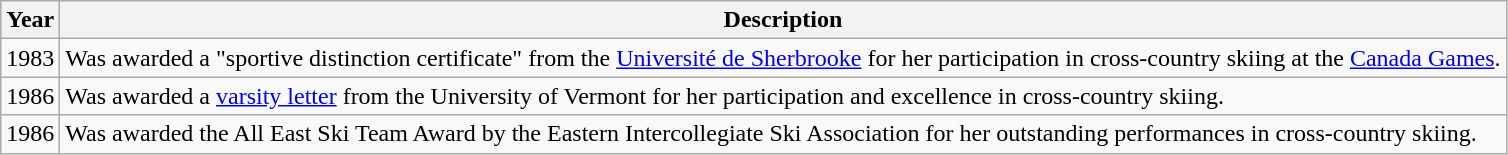<table class="wikitable">
<tr>
<th>Year</th>
<th>Description</th>
</tr>
<tr>
<td>1983</td>
<td align="left">Was awarded a "sportive distinction certificate" from the <a href='#'>Université de Sherbrooke</a> for her participation in cross-country skiing at the <a href='#'>Canada Games</a>.</td>
</tr>
<tr>
<td>1986</td>
<td align="left">Was awarded a <a href='#'>varsity letter</a> from the University of Vermont for her participation and excellence in cross-country skiing.</td>
</tr>
<tr>
<td>1986</td>
<td align="left">Was awarded the All East Ski Team Award by the Eastern Intercollegiate Ski Association for her outstanding performances in cross-country skiing.</td>
</tr>
</table>
